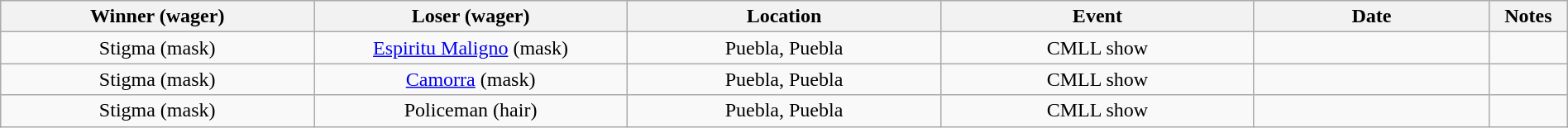<table class="wikitable sortable" width=100%  style="text-align: center">
<tr>
<th width=20% scope="col">Winner (wager)</th>
<th width=20% scope="col">Loser (wager)</th>
<th width=20% scope="col">Location</th>
<th width=20% scope="col">Event</th>
<th width=15% scope="col">Date</th>
<th class="unsortable" width=5% scope="col">Notes</th>
</tr>
<tr>
<td>Stigma (mask)</td>
<td><a href='#'>Espiritu Maligno</a> (mask)</td>
<td>Puebla, Puebla</td>
<td>CMLL show</td>
<td></td>
<td> </td>
</tr>
<tr>
<td>Stigma (mask)</td>
<td><a href='#'>Camorra</a> (mask)</td>
<td>Puebla, Puebla</td>
<td>CMLL show</td>
<td></td>
<td> </td>
</tr>
<tr>
<td>Stigma (mask)</td>
<td>Policeman (hair)</td>
<td>Puebla, Puebla</td>
<td>CMLL show</td>
<td></td>
<td></td>
</tr>
</table>
